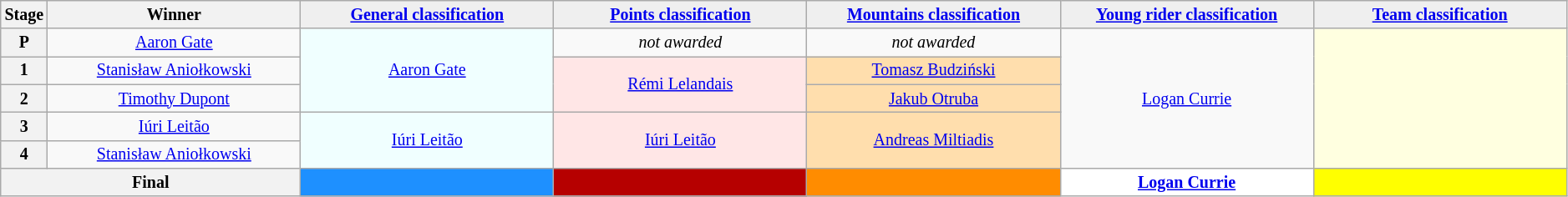<table class="wikitable" style="text-align: center; font-size:smaller;">
<tr>
<th style="width:1%;">Stage</th>
<th style="width:16.5%;">Winner</th>
<th style="background:#efefef; width:16.5%;"><a href='#'>General classification</a><br></th>
<th style="background:#efefef; width:16.5%;"><a href='#'>Points classification</a><br></th>
<th style="background:#efefef; width:16.5%;"><a href='#'>Mountains classification</a><br></th>
<th style="background:#efefef; width:16.5%;"><a href='#'>Young rider classification</a><br></th>
<th style="background:#efefef; width:16.5%;"><a href='#'>Team classification</a></th>
</tr>
<tr>
<th>P</th>
<td><a href='#'>Aaron Gate</a></td>
<td style="background:azure;" rowspan=3><a href='#'>Aaron Gate</a></td>
<td><em>not awarded</em></td>
<td><em>not awarded</em></td>
<td style="background:offwhite;" rowspan=5><a href='#'>Logan Currie</a></td>
<td style="background:lightyellow;" rowspan=5></td>
</tr>
<tr>
<th>1</th>
<td><a href='#'>Stanisław Aniołkowski</a></td>
<td style="background:#FFE6E6;" rowspan=2><a href='#'>Rémi Lelandais</a></td>
<td style="background:navajowhite;"><a href='#'>Tomasz Budziński</a></td>
</tr>
<tr>
<th>2</th>
<td><a href='#'>Timothy Dupont</a></td>
<td style="background:navajowhite;"><a href='#'>Jakub Otruba</a></td>
</tr>
<tr>
<th>3</th>
<td><a href='#'>Iúri Leitão</a></td>
<td style="background:azure;" rowspan=2><a href='#'>Iúri Leitão</a></td>
<td style="background:#FFE6E6;" rowspan=2><a href='#'>Iúri Leitão</a></td>
<td style="background:navajowhite;" rowspan=2><a href='#'>Andreas Miltiadis</a></td>
</tr>
<tr>
<th>4</th>
<td><a href='#'>Stanisław Aniołkowski</a></td>
</tr>
<tr>
<th colspan="2">Final</th>
<th style="background:dodgerblue;"></th>
<th style="background:#B60000;"></th>
<th style="background:#FF8C00"></th>
<th style="background:white;"><a href='#'>Logan Currie</a></th>
<th style="background:yellow;"></th>
</tr>
</table>
